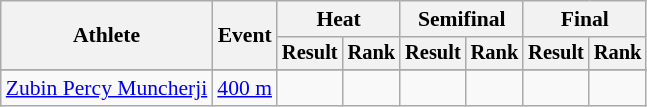<table class="wikitable" style="font-size:90%">
<tr>
<th rowspan="2">Athlete</th>
<th rowspan="2">Event</th>
<th colspan="2">Heat</th>
<th colspan="2">Semifinal</th>
<th colspan="2">Final</th>
</tr>
<tr style="font-size:95%">
<th>Result</th>
<th>Rank</th>
<th>Result</th>
<th>Rank</th>
<th>Result</th>
<th>Rank</th>
</tr>
<tr align=center>
</tr>
<tr align=center>
<td align=left><a href='#'>Zubin Percy Muncherji</a></td>
<td align=left rowspan=2><a href='#'>400 m</a></td>
<td></td>
<td></td>
<td></td>
<td></td>
<td></td>
<td></td>
</tr>
</table>
